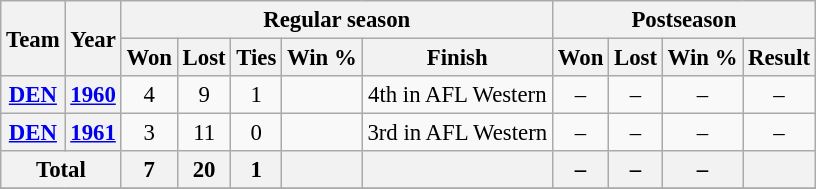<table class="wikitable" style="font-size: 95%; text-align:center;">
<tr>
<th rowspan="2">Team</th>
<th rowspan="2">Year</th>
<th colspan="5">Regular season</th>
<th colspan="4">Postseason</th>
</tr>
<tr>
<th>Won</th>
<th>Lost</th>
<th>Ties</th>
<th>Win %</th>
<th>Finish</th>
<th>Won</th>
<th>Lost</th>
<th>Win %</th>
<th>Result</th>
</tr>
<tr>
<th><a href='#'>DEN</a></th>
<th><a href='#'>1960</a></th>
<td>4</td>
<td>9</td>
<td>1</td>
<td></td>
<td>4th in AFL Western</td>
<td>–</td>
<td>–</td>
<td>–</td>
<td>–</td>
</tr>
<tr>
<th><a href='#'>DEN</a></th>
<th><a href='#'>1961</a></th>
<td>3</td>
<td>11</td>
<td>0</td>
<td></td>
<td>3rd in AFL Western</td>
<td>–</td>
<td>–</td>
<td>–</td>
<td>–</td>
</tr>
<tr>
<th colspan="2">Total</th>
<th>7</th>
<th>20</th>
<th>1</th>
<th></th>
<th></th>
<th>–</th>
<th>–</th>
<th>–</th>
<th></th>
</tr>
<tr>
</tr>
</table>
